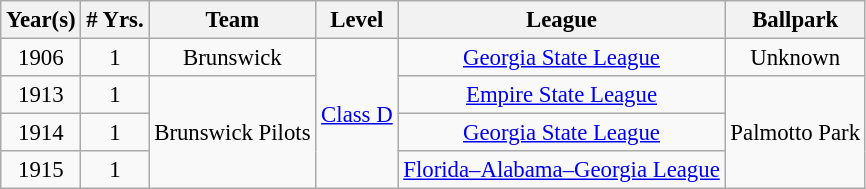<table class="wikitable" style="text-align:center; font-size: 95%;">
<tr>
<th>Year(s)</th>
<th># Yrs.</th>
<th>Team</th>
<th>Level</th>
<th>League</th>
<th>Ballpark</th>
</tr>
<tr>
<td>1906</td>
<td>1</td>
<td>Brunswick</td>
<td rowspan=4><a href='#'>Class D</a></td>
<td><a href='#'>Georgia State League</a></td>
<td>Unknown</td>
</tr>
<tr>
<td>1913</td>
<td>1</td>
<td rowspan=3>Brunswick Pilots</td>
<td><a href='#'>Empire State League</a></td>
<td rowspan=3>Palmotto Park</td>
</tr>
<tr>
<td>1914</td>
<td>1</td>
<td><a href='#'>Georgia State League</a></td>
</tr>
<tr>
<td>1915</td>
<td>1</td>
<td><a href='#'>Florida–Alabama–Georgia League</a></td>
</tr>
</table>
